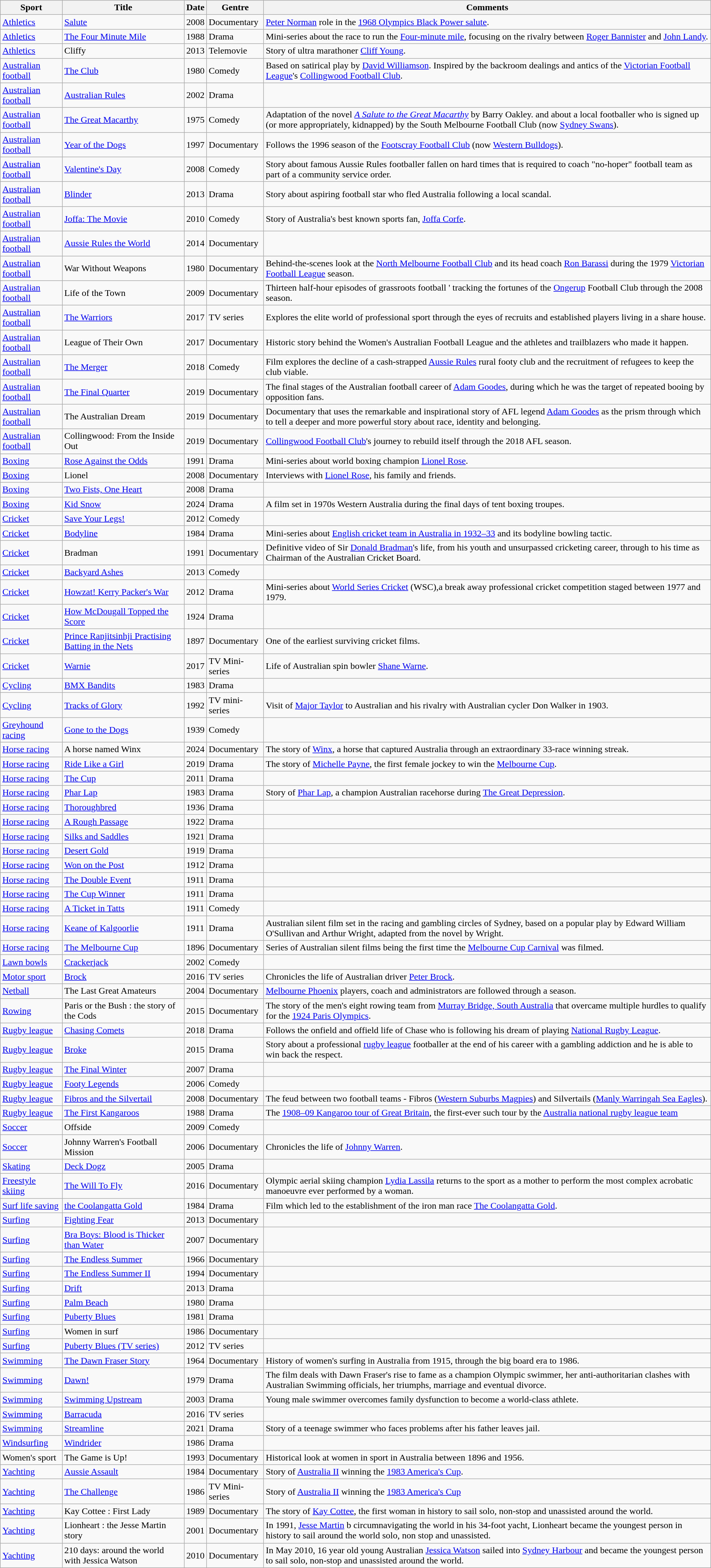<table class="wikitable sortable">
<tr>
<th>Sport</th>
<th>Title</th>
<th>Date</th>
<th>Gentre</th>
<th>Comments</th>
</tr>
<tr>
<td><a href='#'>Athletics</a></td>
<td><a href='#'>Salute</a></td>
<td>2008</td>
<td>Documentary</td>
<td><a href='#'>Peter Norman</a> role in the <a href='#'>1968 Olympics Black Power salute</a>.</td>
</tr>
<tr>
<td><a href='#'>Athletics</a></td>
<td><a href='#'>The Four Minute Mile</a></td>
<td>1988</td>
<td>Drama</td>
<td>Mini-series about the race to run the <a href='#'>Four-minute mile</a>, focusing on the rivalry between <a href='#'>Roger Bannister</a> and <a href='#'>John Landy</a>.</td>
</tr>
<tr>
<td><a href='#'>Athletics</a></td>
<td>Cliffy</td>
<td>2013</td>
<td>Telemovie</td>
<td>Story of ultra marathoner <a href='#'>Cliff Young</a>.</td>
</tr>
<tr>
<td><a href='#'>Australian football</a></td>
<td><a href='#'>The Club</a></td>
<td>1980</td>
<td>Comedy</td>
<td>Based on satirical play by <a href='#'>David Williamson</a>. Inspired by the backroom dealings and antics of the <a href='#'>Victorian Football League</a>'s <a href='#'>Collingwood Football Club</a>.</td>
</tr>
<tr>
<td><a href='#'>Australian football</a></td>
<td><a href='#'>Australian Rules</a></td>
<td>2002</td>
<td>Drama</td>
<td></td>
</tr>
<tr>
<td><a href='#'>Australian football</a></td>
<td><a href='#'>The Great Macarthy</a></td>
<td>1975</td>
<td>Comedy</td>
<td>Adaptation of the novel <em><a href='#'>A Salute to the Great Macarthy</a></em> by  Barry Oakley. and about a local footballer who is signed up (or more appropriately, kidnapped) by the South Melbourne Football Club (now <a href='#'>Sydney Swans</a>).</td>
</tr>
<tr>
<td><a href='#'>Australian football</a></td>
<td><a href='#'>Year of the Dogs</a></td>
<td>1997</td>
<td>Documentary</td>
<td>Follows the 1996 season of the <a href='#'>Footscray Football Club</a> (now <a href='#'>Western Bulldogs</a>).</td>
</tr>
<tr>
<td><a href='#'>Australian football</a></td>
<td><a href='#'>Valentine's Day</a></td>
<td>2008</td>
<td>Comedy</td>
<td>Story about famous Aussie Rules footballer fallen on hard times that is required to coach "no-hoper" football team as part of a community service order.</td>
</tr>
<tr>
<td><a href='#'>Australian football</a></td>
<td><a href='#'>Blinder</a></td>
<td>2013</td>
<td>Drama</td>
<td>Story about aspiring football star who fled Australia following a local scandal.</td>
</tr>
<tr>
<td><a href='#'>Australian football</a></td>
<td><a href='#'>Joffa: The Movie</a></td>
<td>2010</td>
<td>Comedy</td>
<td>Story of Australia's best known sports fan, <a href='#'>Joffa Corfe</a>.</td>
</tr>
<tr>
<td><a href='#'>Australian football</a></td>
<td><a href='#'>Aussie Rules the World</a></td>
<td>2014</td>
<td>Documentary</td>
<td></td>
</tr>
<tr>
<td><a href='#'>Australian football</a></td>
<td>War Without Weapons</td>
<td>1980</td>
<td>Documentary</td>
<td>Behind-the-scenes look at the <a href='#'>North Melbourne Football Club</a> and its head coach <a href='#'>Ron Barassi</a> during the 1979 <a href='#'>Victorian Football League</a> season.</td>
</tr>
<tr>
<td><a href='#'>Australian football</a></td>
<td>Life of the Town</td>
<td>2009</td>
<td>Documentary</td>
<td>Thirteen half-hour episodes of grassroots football ' tracking the fortunes of the <a href='#'>Ongerup</a> Football Club through the 2008 season.</td>
</tr>
<tr>
<td><a href='#'>Australian football</a></td>
<td><a href='#'>The Warriors</a></td>
<td>2017</td>
<td>TV series</td>
<td>Explores the elite world of professional sport through the eyes of recruits and established players living in a share house.</td>
</tr>
<tr>
<td><a href='#'>Australian football</a></td>
<td>League of Their Own</td>
<td>2017</td>
<td>Documentary</td>
<td>Historic story behind the Women's Australian Football League and the athletes and trailblazers who made it happen.</td>
</tr>
<tr>
<td><a href='#'>Australian football</a></td>
<td><a href='#'>The Merger</a></td>
<td>2018</td>
<td>Comedy</td>
<td>Film explores the decline of a cash-strapped <a href='#'>Aussie Rules</a> rural footy club and the recruitment of refugees to keep the club viable.</td>
</tr>
<tr>
<td><a href='#'>Australian football</a></td>
<td><a href='#'>The Final Quarter</a></td>
<td>2019</td>
<td>Documentary</td>
<td>The final stages of the Australian football career of <a href='#'>Adam Goodes</a>, during which he was the target of repeated booing by opposition fans.</td>
</tr>
<tr>
<td><a href='#'>Australian football</a></td>
<td>The Australian Dream</td>
<td>2019</td>
<td>Documentary</td>
<td>Documentary that uses the remarkable and inspirational story of AFL legend <a href='#'>Adam Goodes</a> as the prism through which to tell a deeper and more powerful story about race, identity and belonging.</td>
</tr>
<tr>
<td><a href='#'>Australian football</a></td>
<td>Collingwood: From the Inside Out</td>
<td>2019</td>
<td>Documentary</td>
<td><a href='#'>Collingwood Football Club</a>'s journey to rebuild itself through the 2018 AFL season.</td>
</tr>
<tr>
<td><a href='#'>Boxing</a></td>
<td><a href='#'>Rose Against the Odds</a></td>
<td>1991</td>
<td>Drama</td>
<td>Mini-series about world boxing champion <a href='#'>Lionel Rose</a>.</td>
</tr>
<tr>
<td><a href='#'>Boxing</a></td>
<td>Lionel</td>
<td>2008</td>
<td>Documentary</td>
<td>Interviews with <a href='#'>Lionel Rose</a>, his family and friends.</td>
</tr>
<tr>
<td><a href='#'>Boxing</a></td>
<td><a href='#'>Two Fists, One Heart</a></td>
<td>2008</td>
<td>Drama</td>
<td></td>
</tr>
<tr>
<td><a href='#'>Boxing</a></td>
<td><a href='#'>Kid Snow</a></td>
<td>2024</td>
<td>Drama</td>
<td>A film set in 1970s Western Australia during the final days of tent boxing troupes.</td>
</tr>
<tr>
<td><a href='#'>Cricket</a></td>
<td><a href='#'>Save Your Legs!</a></td>
<td>2012</td>
<td>Comedy</td>
<td></td>
</tr>
<tr>
<td><a href='#'>Cricket</a></td>
<td><a href='#'>Bodyline</a></td>
<td>1984</td>
<td>Drama</td>
<td>Mini-series about <a href='#'>English cricket team in Australia in 1932–33</a> and its bodyline bowling tactic.</td>
</tr>
<tr>
<td><a href='#'>Cricket</a></td>
<td>Bradman</td>
<td>1991</td>
<td>Documentary</td>
<td>Definitive video of Sir <a href='#'>Donald Bradman</a>'s life, from his youth and unsurpassed cricketing career, through to his time as Chairman of the Australian Cricket Board.</td>
</tr>
<tr>
<td><a href='#'>Cricket</a></td>
<td><a href='#'>Backyard Ashes</a></td>
<td>2013</td>
<td>Comedy</td>
<td></td>
</tr>
<tr>
<td><a href='#'>Cricket</a></td>
<td><a href='#'>Howzat! Kerry Packer's War</a></td>
<td>2012</td>
<td>Drama</td>
<td>Mini-series about <a href='#'>World Series Cricket</a> (WSC),a break away professional cricket competition staged between 1977 and 1979.</td>
</tr>
<tr>
<td><a href='#'>Cricket</a></td>
<td><a href='#'>How McDougall Topped the Score</a></td>
<td>1924</td>
<td>Drama</td>
<td></td>
</tr>
<tr>
<td><a href='#'>Cricket</a></td>
<td><a href='#'>Prince Ranjitsinhji Practising Batting in the Nets</a></td>
<td>1897</td>
<td>Documentary</td>
<td>One of the earliest surviving cricket films.</td>
</tr>
<tr>
<td><a href='#'>Cricket</a></td>
<td><a href='#'>Warnie</a></td>
<td>2017</td>
<td>TV Mini-series</td>
<td>Life of Australian spin bowler <a href='#'>Shane Warne</a>.</td>
</tr>
<tr>
<td><a href='#'>Cycling</a></td>
<td><a href='#'>BMX Bandits</a></td>
<td>1983</td>
<td>Drama</td>
<td></td>
</tr>
<tr>
<td><a href='#'>Cycling</a></td>
<td><a href='#'>Tracks of Glory</a></td>
<td>1992</td>
<td>TV mini-series</td>
<td>Visit of <a href='#'>Major Taylor</a> to Australian and his rivalry with Australian cycler Don Walker in 1903.</td>
</tr>
<tr>
<td><a href='#'>Greyhound racing</a></td>
<td><a href='#'>Gone to the Dogs</a></td>
<td>1939</td>
<td>Comedy</td>
<td></td>
</tr>
<tr>
<td><a href='#'>Horse racing</a></td>
<td>A horse named Winx</td>
<td>2024</td>
<td>Documentary</td>
<td>The story of <a href='#'>Winx</a>, a horse that captured Australia through an extraordinary 33-race winning streak.</td>
</tr>
<tr>
<td><a href='#'>Horse racing</a></td>
<td><a href='#'>Ride Like a Girl</a></td>
<td>2019</td>
<td>Drama</td>
<td>The story of <a href='#'>Michelle Payne</a>, the first female jockey to win the <a href='#'>Melbourne Cup</a>.</td>
</tr>
<tr>
<td><a href='#'>Horse racing</a></td>
<td><a href='#'>The Cup</a></td>
<td>2011</td>
<td>Drama</td>
<td></td>
</tr>
<tr>
<td><a href='#'>Horse racing</a></td>
<td><a href='#'>Phar Lap</a></td>
<td>1983</td>
<td>Drama</td>
<td>Story of <a href='#'>Phar Lap</a>, a champion Australian racehorse during <a href='#'>The Great Depression</a>.</td>
</tr>
<tr>
<td><a href='#'>Horse racing</a></td>
<td><a href='#'>Thoroughbred</a></td>
<td>1936</td>
<td>Drama</td>
<td></td>
</tr>
<tr>
<td><a href='#'>Horse racing</a></td>
<td><a href='#'>A Rough Passage</a></td>
<td>1922</td>
<td>Drama</td>
<td></td>
</tr>
<tr>
<td><a href='#'>Horse racing</a></td>
<td><a href='#'>Silks and Saddles</a></td>
<td>1921</td>
<td>Drama</td>
<td></td>
</tr>
<tr>
<td><a href='#'>Horse racing</a></td>
<td><a href='#'>Desert Gold</a></td>
<td>1919</td>
<td>Drama</td>
<td></td>
</tr>
<tr>
<td><a href='#'>Horse racing</a></td>
<td><a href='#'>Won on the Post</a></td>
<td>1912</td>
<td>Drama</td>
<td></td>
</tr>
<tr>
<td><a href='#'>Horse racing</a></td>
<td><a href='#'>The Double Event</a></td>
<td>1911</td>
<td>Drama</td>
<td></td>
</tr>
<tr>
<td><a href='#'>Horse racing</a></td>
<td><a href='#'>The Cup Winner</a></td>
<td>1911</td>
<td>Drama</td>
<td></td>
</tr>
<tr>
<td><a href='#'>Horse racing</a></td>
<td><a href='#'>A Ticket in Tatts</a></td>
<td>1911</td>
<td>Comedy</td>
<td></td>
</tr>
<tr>
<td><a href='#'>Horse racing</a></td>
<td><a href='#'>Keane of Kalgoorlie</a></td>
<td>1911</td>
<td>Drama</td>
<td>Australian silent film set in the racing and gambling circles of Sydney, based on a popular play by Edward William O'Sullivan and Arthur Wright, adapted from the novel by Wright.</td>
</tr>
<tr>
<td><a href='#'>Horse racing</a></td>
<td><a href='#'>The Melbourne Cup</a></td>
<td>1896</td>
<td>Documentary</td>
<td>Series of Australian silent films being the first time the <a href='#'>Melbourne Cup Carnival</a> was filmed.</td>
</tr>
<tr>
<td><a href='#'>Lawn bowls</a></td>
<td><a href='#'>Crackerjack</a></td>
<td>2002</td>
<td>Comedy</td>
<td></td>
</tr>
<tr>
<td><a href='#'>Motor sport</a></td>
<td><a href='#'>Brock</a></td>
<td>2016</td>
<td>TV series</td>
<td>Chronicles the life of Australian driver <a href='#'>Peter Brock</a>.</td>
</tr>
<tr>
<td><a href='#'>Netball</a></td>
<td>The Last Great Amateurs</td>
<td>2004</td>
<td>Documentary</td>
<td><a href='#'>Melbourne Phoenix</a> players, coach and administrators are followed through a season.</td>
</tr>
<tr>
<td><a href='#'>Rowing</a></td>
<td>Paris or the Bush : the story of the Cods</td>
<td>2015</td>
<td>Documentary</td>
<td>The story of the men's eight rowing team from <a href='#'>Murray Bridge, South Australia</a> that overcame multiple hurdles to qualify for the <a href='#'>1924 Paris Olympics</a>.</td>
</tr>
<tr>
<td><a href='#'>Rugby league</a></td>
<td><a href='#'>Chasing Comets</a></td>
<td>2018</td>
<td>Drama</td>
<td>Follows the onfield and offield life of Chase who is following his dream of playing <a href='#'>National Rugby League</a>.</td>
</tr>
<tr>
<td><a href='#'>Rugby league</a></td>
<td><a href='#'>Broke</a></td>
<td>2015</td>
<td>Drama</td>
<td>Story about a professional <a href='#'>rugby league</a> footballer at the end of his career with a gambling addiction and he is able to win back the respect.</td>
</tr>
<tr>
<td><a href='#'>Rugby league</a></td>
<td><a href='#'>The Final Winter</a></td>
<td>2007</td>
<td>Drama</td>
<td></td>
</tr>
<tr>
<td><a href='#'>Rugby league</a></td>
<td><a href='#'>Footy Legends</a></td>
<td>2006</td>
<td>Comedy</td>
<td></td>
</tr>
<tr>
<td><a href='#'>Rugby league</a></td>
<td><a href='#'>Fibros and the Silvertail</a></td>
<td>2008</td>
<td>Documentary</td>
<td>The feud between two football teams - Fibros (<a href='#'>Western Suburbs Magpies</a>) and Silvertails (<a href='#'>Manly Warringah Sea Eagles</a>).</td>
</tr>
<tr>
<td><a href='#'>Rugby league</a></td>
<td><a href='#'>The First Kangaroos</a></td>
<td>1988</td>
<td>Drama</td>
<td>The <a href='#'>1908–09 Kangaroo tour of Great Britain</a>, the first-ever such tour by the <a href='#'>Australia national rugby league team</a></td>
</tr>
<tr>
<td><a href='#'>Soccer</a></td>
<td>Offside</td>
<td>2009</td>
<td>Comedy</td>
<td></td>
</tr>
<tr>
<td><a href='#'>Soccer</a></td>
<td>Johnny Warren's Football Mission</td>
<td>2006</td>
<td>Documentary</td>
<td>Chronicles the life of <a href='#'>Johnny Warren</a>.</td>
</tr>
<tr>
<td><a href='#'>Skating</a></td>
<td><a href='#'>Deck Dogz</a></td>
<td>2005</td>
<td>Drama</td>
<td></td>
</tr>
<tr>
<td><a href='#'>Freestyle skiing</a></td>
<td><a href='#'>The Will To Fly</a></td>
<td>2016</td>
<td>Documentary</td>
<td>Olympic aerial skiing champion <a href='#'>Lydia Lassila</a> returns to the sport as a mother to perform the most complex acrobatic manoeuvre ever performed by a woman.</td>
</tr>
<tr>
<td><a href='#'>Surf life saving</a></td>
<td><a href='#'>the Coolangatta Gold</a></td>
<td>1984</td>
<td>Drama</td>
<td>Film which led to the establishment of the iron man race <a href='#'>The Coolangatta Gold</a>.</td>
</tr>
<tr>
<td><a href='#'>Surfing</a></td>
<td><a href='#'>Fighting Fear</a></td>
<td>2013</td>
<td>Documentary</td>
<td></td>
</tr>
<tr>
<td><a href='#'>Surfing</a></td>
<td><a href='#'>Bra Boys: Blood is Thicker than Water</a></td>
<td>2007</td>
<td>Documentary</td>
</tr>
<tr>
<td><a href='#'>Surfing</a></td>
<td><a href='#'>The Endless Summer</a></td>
<td>1966</td>
<td>Documentary</td>
<td></td>
</tr>
<tr>
<td><a href='#'>Surfing</a></td>
<td><a href='#'>The Endless Summer II</a></td>
<td>1994</td>
<td>Documentary</td>
<td></td>
</tr>
<tr>
<td><a href='#'>Surfing</a></td>
<td><a href='#'>Drift</a></td>
<td>2013</td>
<td>Drama</td>
<td></td>
</tr>
<tr>
<td><a href='#'>Surfing</a></td>
<td><a href='#'>Palm Beach</a></td>
<td>1980</td>
<td>Drama</td>
<td></td>
</tr>
<tr>
<td><a href='#'>Surfing</a></td>
<td><a href='#'>Puberty Blues</a></td>
<td>1981</td>
<td>Drama</td>
<td></td>
</tr>
<tr>
<td><a href='#'>Surfing</a></td>
<td>Women in surf</td>
<td>1986</td>
<td>Documentary</td>
<td></td>
</tr>
<tr>
<td><a href='#'>Surfing</a></td>
<td><a href='#'>Puberty Blues (TV series)</a></td>
<td>2012</td>
<td>TV series</td>
<td></td>
</tr>
<tr>
<td><a href='#'>Swimming</a></td>
<td><a href='#'>The Dawn Fraser Story</a></td>
<td>1964</td>
<td>Documentary</td>
<td>History of women's surfing in Australia from 1915, through the big board era to 1986.</td>
</tr>
<tr>
<td><a href='#'>Swimming</a></td>
<td><a href='#'>Dawn!</a></td>
<td>1979</td>
<td>Drama</td>
<td>The film deals with Dawn Fraser's rise to fame as a champion Olympic swimmer, her anti-authoritarian clashes with Australian Swimming officials, her triumphs, marriage and eventual divorce.</td>
</tr>
<tr>
<td><a href='#'>Swimming</a></td>
<td><a href='#'>Swimming Upstream</a></td>
<td>2003</td>
<td>Drama</td>
<td>Young male swimmer overcomes family dysfunction to become a world-class athlete.</td>
</tr>
<tr>
<td><a href='#'>Swimming</a></td>
<td><a href='#'>Barracuda</a></td>
<td>2016</td>
<td>TV series</td>
<td></td>
</tr>
<tr>
<td><a href='#'>Swimming</a></td>
<td><a href='#'>Streamline</a></td>
<td>2021</td>
<td>Drama</td>
<td>Story of a teenage swimmer who faces problems after his father leaves jail.</td>
</tr>
<tr>
<td><a href='#'>Windsurfing</a></td>
<td><a href='#'>Windrider</a></td>
<td>1986</td>
<td>Drama</td>
<td></td>
</tr>
<tr>
<td>Women's sport</td>
<td>The Game is Up!</td>
<td>1993</td>
<td>Documentary</td>
<td>Historical look at women in sport in Australia between 1896 and 1956.</td>
</tr>
<tr>
<td><a href='#'>Yachting</a></td>
<td><a href='#'>Aussie Assault</a></td>
<td>1984</td>
<td>Documentary</td>
<td>Story of <a href='#'>Australia II</a> winning the <a href='#'>1983 America's Cup</a>.</td>
</tr>
<tr>
<td><a href='#'>Yachting</a></td>
<td><a href='#'>The Challenge</a></td>
<td>1986</td>
<td>TV Mini-series</td>
<td>Story of <a href='#'>Australia II</a> winning the <a href='#'>1983 America's Cup</a></td>
</tr>
<tr>
<td><a href='#'>Yachting</a></td>
<td>Kay Cottee : First Lady</td>
<td>1989</td>
<td>Documentary</td>
<td>The story of <a href='#'>Kay Cottee</a>, the first woman in history to sail solo, non-stop and unassisted around the world.</td>
</tr>
<tr>
<td><a href='#'>Yachting</a></td>
<td>Lionheart : the Jesse Martin story</td>
<td>2001</td>
<td>Documentary</td>
<td>In 1991, <a href='#'>Jesse Martin</a> b circumnavigating the world in his 34-foot yacht, Lionheart became the youngest person in history to sail around the world solo, non stop and unassisted.</td>
</tr>
<tr>
<td><a href='#'>Yachting</a></td>
<td>210 days: around the world with Jessica Watson</td>
<td>2010</td>
<td>Documentary</td>
<td>In May 2010,  16 year old young Australian <a href='#'>Jessica Watson</a> sailed into <a href='#'>Sydney Harbour</a> and became the youngest person to sail solo, non-stop and unassisted around the world.</td>
</tr>
</table>
